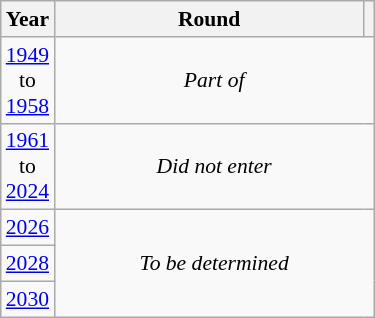<table class="wikitable" style="text-align: center; font-size:90%">
<tr>
<th>Year</th>
<th style="width:200px">Round</th>
<th></th>
</tr>
<tr>
<td><a href='#'>1949</a><br>to<br><a href='#'>1958</a></td>
<td colspan="2"><em>Part of </em></td>
</tr>
<tr>
<td><a href='#'>1961</a><br>to<br><a href='#'>2024</a></td>
<td colspan="2"><em>Did not enter</em></td>
</tr>
<tr>
<td><a href='#'>2026</a></td>
<td colspan="2" rowspan="3"><em>To be determined</em></td>
</tr>
<tr>
<td><a href='#'>2028</a></td>
</tr>
<tr>
<td><a href='#'>2030</a></td>
</tr>
</table>
